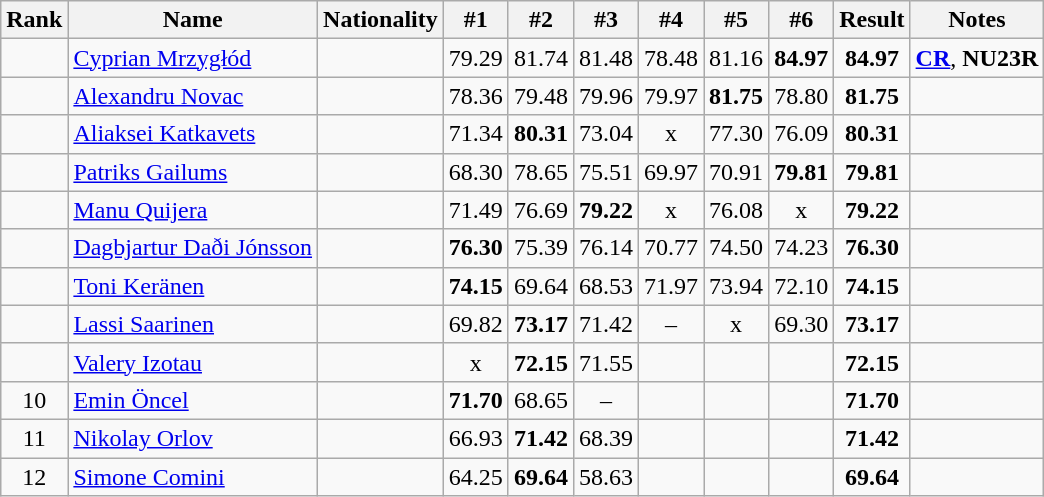<table class="wikitable sortable" style="text-align:center">
<tr>
<th>Rank</th>
<th>Name</th>
<th>Nationality</th>
<th>#1</th>
<th>#2</th>
<th>#3</th>
<th>#4</th>
<th>#5</th>
<th>#6</th>
<th>Result</th>
<th>Notes</th>
</tr>
<tr>
<td></td>
<td align=left><a href='#'>Cyprian Mrzygłód</a></td>
<td align=left></td>
<td>79.29</td>
<td>81.74</td>
<td>81.48</td>
<td>78.48</td>
<td>81.16</td>
<td><strong>84.97</strong></td>
<td><strong>84.97</strong></td>
<td><strong><a href='#'>CR</a></strong>, <strong>NU23R</strong></td>
</tr>
<tr>
<td></td>
<td align=left><a href='#'>Alexandru Novac</a></td>
<td align=left></td>
<td>78.36</td>
<td>79.48</td>
<td>79.96</td>
<td>79.97</td>
<td><strong>81.75</strong></td>
<td>78.80</td>
<td><strong>81.75</strong></td>
<td></td>
</tr>
<tr>
<td></td>
<td align=left><a href='#'>Aliaksei Katkavets</a></td>
<td align=left></td>
<td>71.34</td>
<td><strong>80.31</strong></td>
<td>73.04</td>
<td>x</td>
<td>77.30</td>
<td>76.09</td>
<td><strong>80.31</strong></td>
<td></td>
</tr>
<tr>
<td></td>
<td align=left><a href='#'>Patriks Gailums</a></td>
<td align=left></td>
<td>68.30</td>
<td>78.65</td>
<td>75.51</td>
<td>69.97</td>
<td>70.91</td>
<td><strong>79.81</strong></td>
<td><strong>79.81</strong></td>
<td></td>
</tr>
<tr>
<td></td>
<td align=left><a href='#'>Manu Quijera</a></td>
<td align=left></td>
<td>71.49</td>
<td>76.69</td>
<td><strong>79.22</strong></td>
<td>x</td>
<td>76.08</td>
<td>x</td>
<td><strong>79.22</strong></td>
<td></td>
</tr>
<tr>
<td></td>
<td align=left><a href='#'>Dagbjartur Daði Jónsson</a></td>
<td align=left></td>
<td><strong>76.30</strong></td>
<td>75.39</td>
<td>76.14</td>
<td>70.77</td>
<td>74.50</td>
<td>74.23</td>
<td><strong>76.30</strong></td>
<td></td>
</tr>
<tr>
<td></td>
<td align=left><a href='#'>Toni Keränen</a></td>
<td align=left></td>
<td><strong>74.15</strong></td>
<td>69.64</td>
<td>68.53</td>
<td>71.97</td>
<td>73.94</td>
<td>72.10</td>
<td><strong>74.15</strong></td>
<td></td>
</tr>
<tr>
<td></td>
<td align=left><a href='#'>Lassi Saarinen</a></td>
<td align=left></td>
<td>69.82</td>
<td><strong>73.17</strong></td>
<td>71.42</td>
<td>–</td>
<td>x</td>
<td>69.30</td>
<td><strong>73.17</strong></td>
<td></td>
</tr>
<tr>
<td></td>
<td align=left><a href='#'>Valery Izotau</a></td>
<td align=left></td>
<td>x</td>
<td><strong>72.15</strong></td>
<td>71.55</td>
<td></td>
<td></td>
<td></td>
<td><strong>72.15</strong></td>
<td></td>
</tr>
<tr>
<td>10</td>
<td align=left><a href='#'>Emin Öncel</a></td>
<td align=left></td>
<td><strong>71.70</strong></td>
<td>68.65</td>
<td>–</td>
<td></td>
<td></td>
<td></td>
<td><strong>71.70</strong></td>
<td></td>
</tr>
<tr>
<td>11</td>
<td align=left><a href='#'>Nikolay Orlov</a></td>
<td align=left></td>
<td>66.93</td>
<td><strong>71.42</strong></td>
<td>68.39</td>
<td></td>
<td></td>
<td></td>
<td><strong>71.42</strong></td>
<td></td>
</tr>
<tr>
<td>12</td>
<td align=left><a href='#'>Simone Comini</a></td>
<td align=left></td>
<td>64.25</td>
<td><strong>69.64</strong></td>
<td>58.63</td>
<td></td>
<td></td>
<td></td>
<td><strong>69.64</strong></td>
<td></td>
</tr>
</table>
